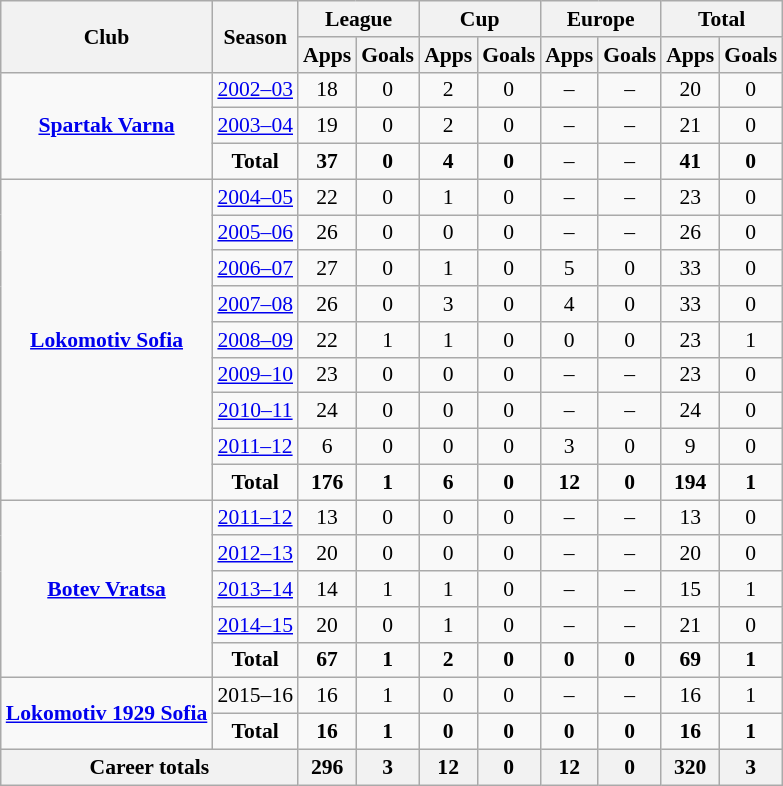<table class="wikitable" style="font-size:90%; text-align: center;">
<tr>
<th rowspan="2">Club</th>
<th rowspan="2">Season</th>
<th colspan="2">League</th>
<th colspan="2">Cup</th>
<th colspan="2">Europe</th>
<th colspan="2">Total</th>
</tr>
<tr>
<th>Apps</th>
<th>Goals</th>
<th>Apps</th>
<th>Goals</th>
<th>Apps</th>
<th>Goals</th>
<th>Apps</th>
<th>Goals</th>
</tr>
<tr>
<td rowspan="3" valign="center"><strong><a href='#'>Spartak Varna</a></strong></td>
<td><a href='#'>2002–03</a></td>
<td>18</td>
<td>0</td>
<td>2</td>
<td>0</td>
<td>–</td>
<td>–</td>
<td>20</td>
<td>0</td>
</tr>
<tr>
<td><a href='#'>2003–04</a></td>
<td>19</td>
<td>0</td>
<td>2</td>
<td>0</td>
<td>–</td>
<td>–</td>
<td>21</td>
<td>0</td>
</tr>
<tr>
<td><strong>Total</strong></td>
<td><strong>37</strong></td>
<td><strong>0</strong></td>
<td><strong>4</strong></td>
<td><strong>0</strong></td>
<td>–</td>
<td>–</td>
<td><strong>41</strong></td>
<td><strong>0</strong></td>
</tr>
<tr>
<td rowspan="9" valign="center"><strong><a href='#'>Lokomotiv Sofia</a></strong></td>
<td><a href='#'>2004–05</a></td>
<td>22</td>
<td>0</td>
<td>1</td>
<td>0</td>
<td>–</td>
<td>–</td>
<td>23</td>
<td>0</td>
</tr>
<tr>
<td><a href='#'>2005–06</a></td>
<td>26</td>
<td>0</td>
<td>0</td>
<td>0</td>
<td>–</td>
<td>–</td>
<td>26</td>
<td>0</td>
</tr>
<tr>
<td><a href='#'>2006–07</a></td>
<td>27</td>
<td>0</td>
<td>1</td>
<td>0</td>
<td>5</td>
<td>0</td>
<td>33</td>
<td>0</td>
</tr>
<tr>
<td><a href='#'>2007–08</a></td>
<td>26</td>
<td>0</td>
<td>3</td>
<td>0</td>
<td>4</td>
<td>0</td>
<td>33</td>
<td>0</td>
</tr>
<tr>
<td><a href='#'>2008–09</a></td>
<td>22</td>
<td>1</td>
<td>1</td>
<td>0</td>
<td>0</td>
<td>0</td>
<td>23</td>
<td>1</td>
</tr>
<tr>
<td><a href='#'>2009–10</a></td>
<td>23</td>
<td>0</td>
<td>0</td>
<td>0</td>
<td>–</td>
<td>–</td>
<td>23</td>
<td>0</td>
</tr>
<tr>
<td><a href='#'>2010–11</a></td>
<td>24</td>
<td>0</td>
<td>0</td>
<td>0</td>
<td>–</td>
<td>–</td>
<td>24</td>
<td>0</td>
</tr>
<tr>
<td><a href='#'>2011–12</a></td>
<td>6</td>
<td>0</td>
<td>0</td>
<td>0</td>
<td>3</td>
<td>0</td>
<td>9</td>
<td>0</td>
</tr>
<tr>
<td><strong>Total</strong></td>
<td><strong>176</strong></td>
<td><strong>1</strong></td>
<td><strong>6</strong></td>
<td><strong>0</strong></td>
<td><strong>12</strong></td>
<td><strong>0</strong></td>
<td><strong>194</strong></td>
<td><strong>1</strong></td>
</tr>
<tr>
<td rowspan="5" valign="center"><strong><a href='#'>Botev Vratsa</a></strong></td>
<td><a href='#'>2011–12</a></td>
<td>13</td>
<td>0</td>
<td>0</td>
<td>0</td>
<td>–</td>
<td>–</td>
<td>13</td>
<td>0</td>
</tr>
<tr>
<td><a href='#'>2012–13</a></td>
<td>20</td>
<td>0</td>
<td>0</td>
<td>0</td>
<td>–</td>
<td>–</td>
<td>20</td>
<td>0</td>
</tr>
<tr>
<td><a href='#'>2013–14</a></td>
<td>14</td>
<td>1</td>
<td>1</td>
<td>0</td>
<td>–</td>
<td>–</td>
<td>15</td>
<td>1</td>
</tr>
<tr>
<td><a href='#'>2014–15</a></td>
<td>20</td>
<td>0</td>
<td>1</td>
<td>0</td>
<td>–</td>
<td>–</td>
<td>21</td>
<td>0</td>
</tr>
<tr>
<td><strong>Total</strong></td>
<td><strong>67</strong></td>
<td><strong>1</strong></td>
<td><strong>2</strong></td>
<td><strong>0</strong></td>
<td><strong>0</strong></td>
<td><strong>0</strong></td>
<td><strong>69</strong></td>
<td><strong>1</strong></td>
</tr>
<tr>
<td rowspan="2" valign="center"><strong><a href='#'>Lokomotiv 1929 Sofia</a></strong></td>
<td>2015–16</td>
<td>16</td>
<td>1</td>
<td>0</td>
<td>0</td>
<td>–</td>
<td>–</td>
<td>16</td>
<td>1</td>
</tr>
<tr>
<td><strong>Total</strong></td>
<td><strong>16</strong></td>
<td><strong>1</strong></td>
<td><strong>0</strong></td>
<td><strong>0</strong></td>
<td><strong>0</strong></td>
<td><strong>0</strong></td>
<td><strong>16</strong></td>
<td><strong>1</strong></td>
</tr>
<tr>
<th colspan="2">Career totals</th>
<th>296</th>
<th>3</th>
<th>12</th>
<th>0</th>
<th>12</th>
<th>0</th>
<th>320</th>
<th>3</th>
</tr>
</table>
